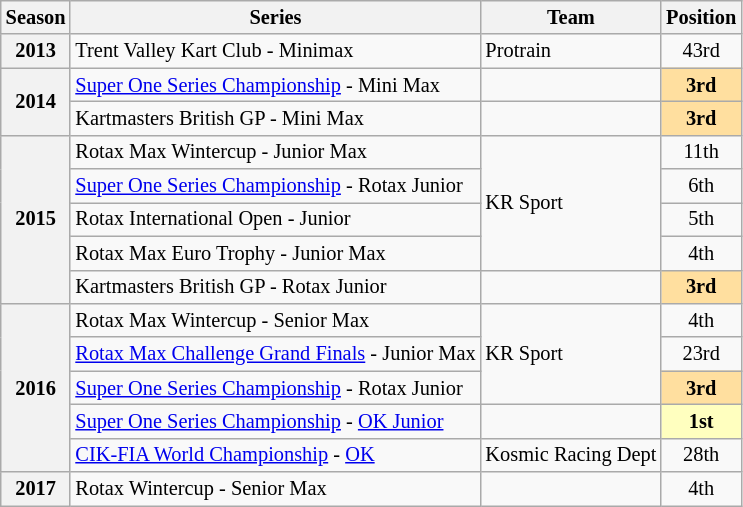<table class="wikitable" style="font-size: 85%; text-align:center">
<tr>
<th>Season</th>
<th>Series</th>
<th>Team</th>
<th>Position</th>
</tr>
<tr>
<th>2013</th>
<td align=left>Trent Valley Kart Club - Minimax</td>
<td align="left">Protrain</td>
<td>43rd</td>
</tr>
<tr>
<th rowspan="2">2014</th>
<td align=left><a href='#'>Super One Series Championship</a> - Mini Max</td>
<td align=left></td>
<td style="background:#FFDF9F"><strong>3rd</strong></td>
</tr>
<tr>
<td align=left>Kartmasters British GP - Mini Max</td>
<td align=left></td>
<td style="background:#FFDF9F"><strong>3rd</strong></td>
</tr>
<tr>
<th rowspan="5">2015</th>
<td align=left>Rotax Max Wintercup - Junior Max</td>
<td rowspan="4" align=left>KR Sport</td>
<td>11th</td>
</tr>
<tr>
<td align=left><a href='#'>Super One Series Championship</a> - Rotax Junior</td>
<td>6th</td>
</tr>
<tr>
<td align=left>Rotax International Open - Junior</td>
<td>5th</td>
</tr>
<tr>
<td align=left>Rotax Max Euro Trophy - Junior Max</td>
<td>4th</td>
</tr>
<tr>
<td align=left>Kartmasters British GP - Rotax Junior</td>
<td align=left></td>
<td style="background:#FFDF9F"><strong>3rd</strong></td>
</tr>
<tr>
<th rowspan="5">2016</th>
<td align=left>Rotax Max Wintercup - Senior Max</td>
<td rowspan="3" align=left>KR Sport</td>
<td>4th</td>
</tr>
<tr>
<td align=left><a href='#'>Rotax Max Challenge Grand Finals</a> - Junior Max</td>
<td>23rd</td>
</tr>
<tr>
<td align=left><a href='#'>Super One Series Championship</a> - Rotax Junior</td>
<td style="background:#FFDF9F"><strong>3rd</strong></td>
</tr>
<tr>
<td align=left><a href='#'>Super One Series Championship</a> - <a href='#'>OK Junior</a></td>
<td align=left></td>
<td style="background:#FFFFBF"><strong>1st</strong></td>
</tr>
<tr>
<td align=left><a href='#'>CIK-FIA World Championship</a> - <a href='#'>OK</a></td>
<td align=left>Kosmic Racing Dept</td>
<td>28th</td>
</tr>
<tr>
<th>2017</th>
<td align=left>Rotax Wintercup - Senior Max</td>
<td align=left></td>
<td>4th</td>
</tr>
</table>
